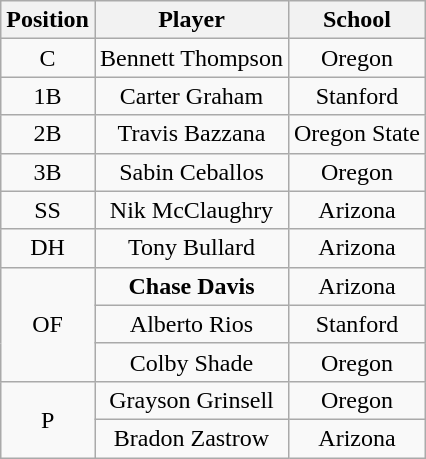<table class="wikitable" style=text-align:center>
<tr>
<th>Position</th>
<th>Player</th>
<th>School</th>
</tr>
<tr>
<td>C</td>
<td>Bennett Thompson</td>
<td style=>Oregon</td>
</tr>
<tr>
<td>1B</td>
<td>Carter Graham</td>
<td style=>Stanford</td>
</tr>
<tr>
<td>2B</td>
<td>Travis Bazzana</td>
<td style=>Oregon State</td>
</tr>
<tr>
<td>3B</td>
<td>Sabin Ceballos</td>
<td style=>Oregon</td>
</tr>
<tr>
<td>SS</td>
<td>Nik McClaughry</td>
<td style=>Arizona</td>
</tr>
<tr>
<td>DH</td>
<td>Tony Bullard</td>
<td style=>Arizona</td>
</tr>
<tr>
<td rowspan="3">OF</td>
<td><strong>Chase Davis</strong></td>
<td style=>Arizona</td>
</tr>
<tr>
<td>Alberto Rios</td>
<td style=>Stanford</td>
</tr>
<tr>
<td>Colby Shade</td>
<td style=>Oregon</td>
</tr>
<tr>
<td rowspan="2">P</td>
<td>Grayson Grinsell</td>
<td style=>Oregon</td>
</tr>
<tr>
<td>Bradon Zastrow</td>
<td style=>Arizona</td>
</tr>
</table>
